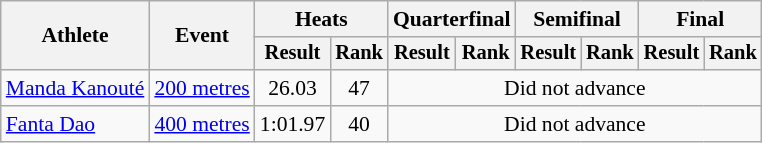<table class="wikitable" style="font-size:90%">
<tr>
<th rowspan="2">Athlete</th>
<th rowspan="2">Event</th>
<th colspan="2">Heats</th>
<th colspan="2">Quarterfinal</th>
<th colspan="2">Semifinal</th>
<th colspan="2">Final</th>
</tr>
<tr style="font-size:95%">
<th>Result</th>
<th>Rank</th>
<th>Result</th>
<th>Rank</th>
<th>Result</th>
<th>Rank</th>
<th>Result</th>
<th>Rank</th>
</tr>
<tr align=center>
<td align=left><a href='#'>Manda Kanouté</a></td>
<td align=left><a href='#'>200 metres</a></td>
<td>26.03</td>
<td>47</td>
<td colspan=6>Did not advance</td>
</tr>
<tr align=center>
<td align=left><a href='#'>Fanta Dao</a></td>
<td align=left><a href='#'>400 metres</a></td>
<td>1:01.97</td>
<td>40</td>
<td colspan=6>Did not advance</td>
</tr>
</table>
